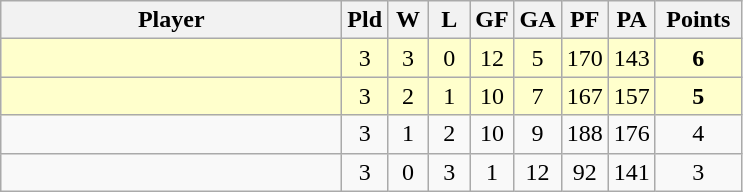<table class=wikitable style="text-align:center">
<tr>
<th width=220>Player</th>
<th width=20>Pld</th>
<th width=20>W</th>
<th width=20>L</th>
<th width=20>GF</th>
<th width=20>GA</th>
<th width=20>PF</th>
<th width=20>PA</th>
<th width=50>Points</th>
</tr>
<tr bgcolor=#ffffcc>
<td align=left></td>
<td>3</td>
<td>3</td>
<td>0</td>
<td>12</td>
<td>5</td>
<td>170</td>
<td>143</td>
<td><strong>6</strong></td>
</tr>
<tr bgcolor=#ffffcc>
<td align=left></td>
<td>3</td>
<td>2</td>
<td>1</td>
<td>10</td>
<td>7</td>
<td>167</td>
<td>157</td>
<td><strong>5</strong></td>
</tr>
<tr>
<td align=left></td>
<td>3</td>
<td>1</td>
<td>2</td>
<td>10</td>
<td>9</td>
<td>188</td>
<td>176</td>
<td>4</td>
</tr>
<tr>
<td align=left></td>
<td>3</td>
<td>0</td>
<td>3</td>
<td>1</td>
<td>12</td>
<td>92</td>
<td>141</td>
<td>3</td>
</tr>
</table>
